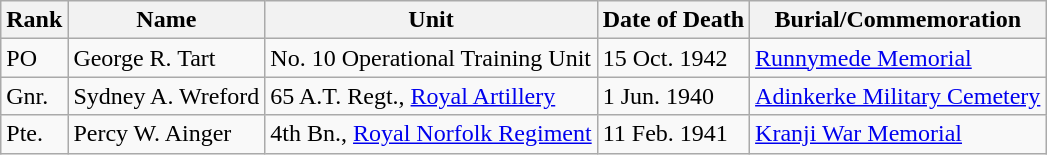<table class="wikitable">
<tr>
<th>Rank</th>
<th>Name</th>
<th>Unit</th>
<th>Date of Death</th>
<th>Burial/Commemoration</th>
</tr>
<tr>
<td>PO</td>
<td>George R. Tart</td>
<td>No. 10 Operational Training Unit</td>
<td>15 Oct. 1942</td>
<td><a href='#'>Runnymede Memorial</a></td>
</tr>
<tr>
<td>Gnr.</td>
<td>Sydney A. Wreford</td>
<td>65 A.T. Regt., <a href='#'>Royal Artillery</a></td>
<td>1 Jun. 1940</td>
<td><a href='#'>Adinkerke Military Cemetery</a></td>
</tr>
<tr>
<td>Pte.</td>
<td>Percy W. Ainger</td>
<td>4th Bn., <a href='#'>Royal Norfolk Regiment</a></td>
<td>11 Feb. 1941</td>
<td><a href='#'>Kranji War Memorial</a></td>
</tr>
</table>
